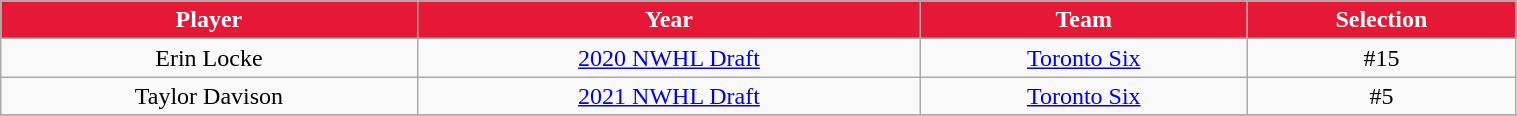<table class="wikitable" width="80%">
<tr align="center"  style="background:#E51837;color:white;">
<td><strong>Player</strong></td>
<td><strong>Year</strong></td>
<td><strong>Team</strong></td>
<td><strong>Selection</strong></td>
</tr>
<tr align="center" bgcolor="">
<td>Erin Locke</td>
<td><a href='#'>2020 NWHL Draft</a></td>
<td><a href='#'>Toronto Six</a></td>
<td>#15</td>
</tr>
<tr align="center" bgcolor="">
<td>Taylor Davison</td>
<td><a href='#'>2021 NWHL Draft</a></td>
<td><a href='#'>Toronto Six</a></td>
<td>#5</td>
</tr>
<tr align="center" bgcolor="">
</tr>
</table>
